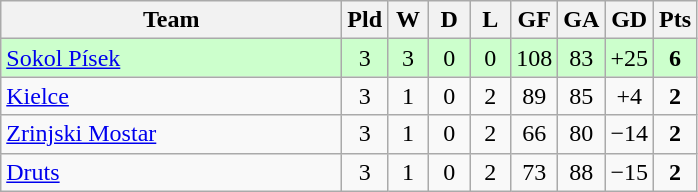<table class="wikitable" style="text-align:center">
<tr>
<th width=220>Team</th>
<th width=20>Pld</th>
<th width=20>W</th>
<th width=20>D</th>
<th width=20>L</th>
<th width=20>GF</th>
<th width=20>GA</th>
<th width=20>GD</th>
<th width=20>Pts</th>
</tr>
<tr bgcolor="#ccffcc">
<td align="left"> <a href='#'>Sokol Písek</a></td>
<td>3</td>
<td>3</td>
<td>0</td>
<td>0</td>
<td>108</td>
<td>83</td>
<td>+25</td>
<td><strong>6</strong></td>
</tr>
<tr>
<td align="left"> <a href='#'>Kielce</a></td>
<td>3</td>
<td>1</td>
<td>0</td>
<td>2</td>
<td>89</td>
<td>85</td>
<td>+4</td>
<td><strong>2</strong></td>
</tr>
<tr>
<td align="left"> <a href='#'>Zrinjski Mostar</a></td>
<td>3</td>
<td>1</td>
<td>0</td>
<td>2</td>
<td>66</td>
<td>80</td>
<td>−14</td>
<td><strong>2</strong></td>
</tr>
<tr>
<td align="left"> <a href='#'>Druts</a></td>
<td>3</td>
<td>1</td>
<td>0</td>
<td>2</td>
<td>73</td>
<td>88</td>
<td>−15</td>
<td><strong>2</strong></td>
</tr>
</table>
